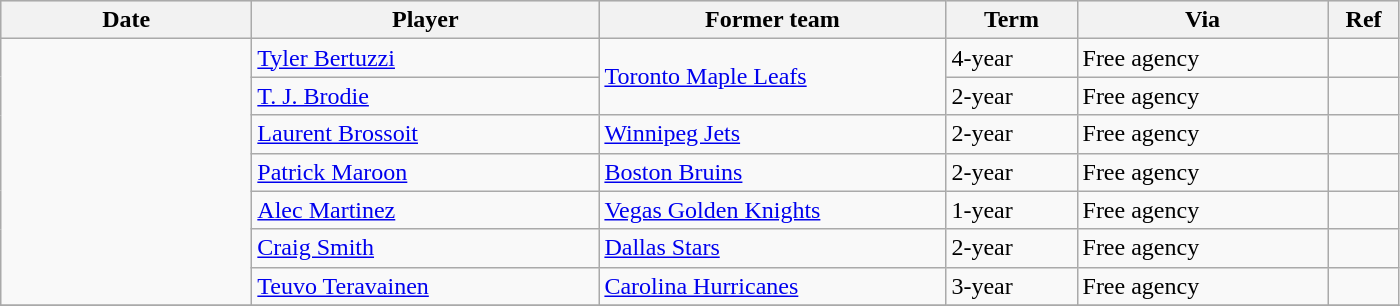<table class="wikitable">
<tr style="background:#ddd; text-align:center;">
<th style="width: 10em;">Date</th>
<th style="width: 14em;">Player</th>
<th style="width: 14em;">Former team</th>
<th style="width: 5em;">Term</th>
<th style="width: 10em;">Via</th>
<th style="width: 2.5em;">Ref</th>
</tr>
<tr>
<td rowspan="7"></td>
<td><a href='#'>Tyler Bertuzzi</a></td>
<td rowspan="2"><a href='#'>Toronto Maple Leafs</a></td>
<td>4-year</td>
<td>Free agency</td>
<td></td>
</tr>
<tr>
<td><a href='#'>T. J. Brodie</a></td>
<td>2-year</td>
<td>Free agency</td>
<td></td>
</tr>
<tr>
<td><a href='#'>Laurent Brossoit</a></td>
<td><a href='#'>Winnipeg Jets</a></td>
<td>2-year</td>
<td>Free agency</td>
<td></td>
</tr>
<tr>
<td><a href='#'>Patrick Maroon</a></td>
<td><a href='#'>Boston Bruins</a></td>
<td>2-year</td>
<td>Free agency</td>
<td></td>
</tr>
<tr>
<td><a href='#'>Alec Martinez</a></td>
<td><a href='#'>Vegas Golden Knights</a></td>
<td>1-year</td>
<td>Free agency</td>
<td></td>
</tr>
<tr>
<td><a href='#'>Craig Smith</a></td>
<td><a href='#'>Dallas Stars</a></td>
<td>2-year</td>
<td>Free agency</td>
<td></td>
</tr>
<tr>
<td><a href='#'>Teuvo Teravainen</a></td>
<td><a href='#'>Carolina Hurricanes</a></td>
<td>3-year</td>
<td>Free agency</td>
<td></td>
</tr>
<tr>
</tr>
</table>
